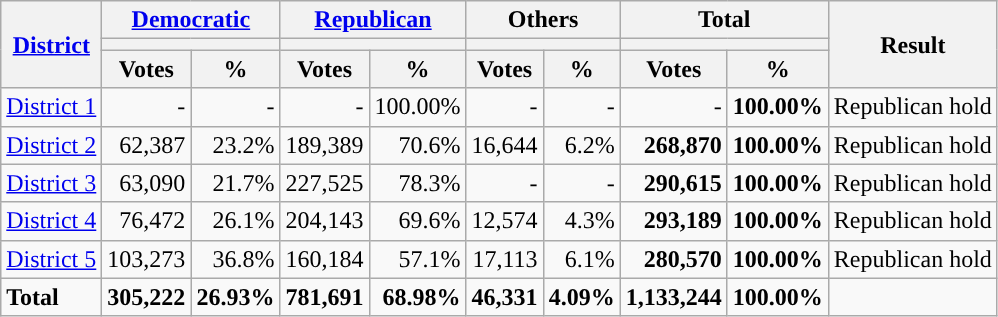<table class="wikitable plainrowheaders sortable" style="font-size:100%; text-align:right;">
<tr>
<th scope=col rowspan=3><a href='#'>District</a></th>
<th scope=col colspan=2><a href='#'>Democratic</a></th>
<th scope=col colspan=2><a href='#'>Republican</a></th>
<th scope=col colspan=2>Others</th>
<th scope=col colspan=2>Total</th>
<th scope=col rowspan=3>Result</th>
</tr>
<tr>
<th scope=col colspan=2 style="background:"></th>
<th scope=col colspan=2 style="background:"></th>
<th scope=col colspan=2></th>
<th scope=col colspan=2></th>
</tr>
<tr>
<th scope=col data-sort-type="number">Votes</th>
<th scope=col data-sort-type="number">%</th>
<th scope=col data-sort-type="number">Votes</th>
<th scope=col data-sort-type="number">%</th>
<th scope=col data-sort-type="number">Votes</th>
<th scope=col data-sort-type="number">%</th>
<th scope=col data-sort-type="number">Votes</th>
<th scope=col data-sort-type="number">%</th>
</tr>
<tr>
<td align=left><a href='#'>District 1</a></td>
<td>-</td>
<td>-</td>
<td>-</td>
<td>100.00%</td>
<td>-</td>
<td>-</td>
<td>-</td>
<td><strong>100.00%</strong></td>
<td align=left>Republican hold</td>
</tr>
<tr>
<td align=left><a href='#'>District 2</a></td>
<td>62,387</td>
<td>23.2%</td>
<td>189,389</td>
<td>70.6%</td>
<td>16,644</td>
<td>6.2%</td>
<td><strong>268,870</strong></td>
<td><strong>100.00%</strong></td>
<td align=left>Republican hold</td>
</tr>
<tr>
<td align=left><a href='#'>District 3</a></td>
<td>63,090</td>
<td>21.7%</td>
<td>227,525</td>
<td>78.3%</td>
<td>-</td>
<td>-</td>
<td><strong>290,615</strong></td>
<td><strong>100.00%</strong></td>
<td align=left>Republican hold</td>
</tr>
<tr>
<td align=left><a href='#'>District 4</a></td>
<td>76,472</td>
<td>26.1%</td>
<td>204,143</td>
<td>69.6%</td>
<td>12,574</td>
<td>4.3%</td>
<td><strong>293,189</strong></td>
<td><strong>100.00%</strong></td>
<td align=left>Republican hold</td>
</tr>
<tr>
<td align=left><a href='#'>District 5</a></td>
<td>103,273</td>
<td>36.8%</td>
<td>160,184</td>
<td>57.1%</td>
<td>17,113</td>
<td>6.1%</td>
<td><strong>280,570</strong></td>
<td><strong>100.00%</strong></td>
<td align=left>Republican hold</td>
</tr>
<tr class="sortbottom" style="font-weight:bold">
<td align=left>Total</td>
<td>305,222</td>
<td>26.93%</td>
<td>781,691</td>
<td>68.98%</td>
<td>46,331</td>
<td>4.09%</td>
<td>1,133,244</td>
<td>100.00%</td>
<td></td>
</tr>
</table>
